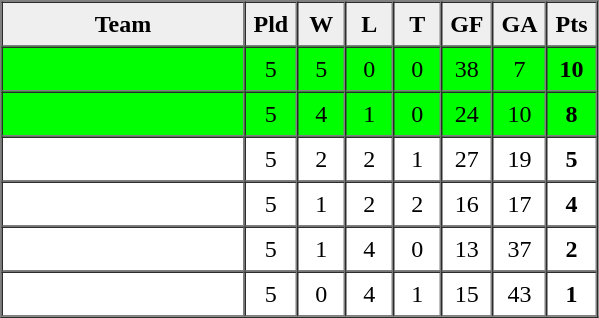<table border=1 cellpadding=5 cellspacing=0>
<tr>
<th bgcolor="#efefef" width="150">Team</th>
<th bgcolor="#efefef" width="20">Pld</th>
<th bgcolor="#efefef" width="20">W</th>
<th bgcolor="#efefef" width="20">L</th>
<th bgcolor="#efefef" width="20">T</th>
<th bgcolor="#efefef" width="20">GF</th>
<th bgcolor="#efefef" width="20">GA</th>
<th bgcolor="#efefef" width="20">Pts</th>
</tr>
<tr align=center bgcolor="lime">
<td align=left></td>
<td>5</td>
<td>5</td>
<td>0</td>
<td>0</td>
<td>38</td>
<td>7</td>
<td><strong>10</strong></td>
</tr>
<tr align=center bgcolor="lime">
<td align=left></td>
<td>5</td>
<td>4</td>
<td>1</td>
<td>0</td>
<td>24</td>
<td>10</td>
<td><strong>8</strong></td>
</tr>
<tr align=center>
<td align=left></td>
<td>5</td>
<td>2</td>
<td>2</td>
<td>1</td>
<td>27</td>
<td>19</td>
<td><strong>5</strong></td>
</tr>
<tr align=center>
<td align=left></td>
<td>5</td>
<td>1</td>
<td>2</td>
<td>2</td>
<td>16</td>
<td>17</td>
<td><strong>4</strong></td>
</tr>
<tr align=center>
<td align=left></td>
<td>5</td>
<td>1</td>
<td>4</td>
<td>0</td>
<td>13</td>
<td>37</td>
<td><strong>2</strong></td>
</tr>
<tr align=center>
<td align=left></td>
<td>5</td>
<td>0</td>
<td>4</td>
<td>1</td>
<td>15</td>
<td>43</td>
<td><strong>1</strong></td>
</tr>
</table>
